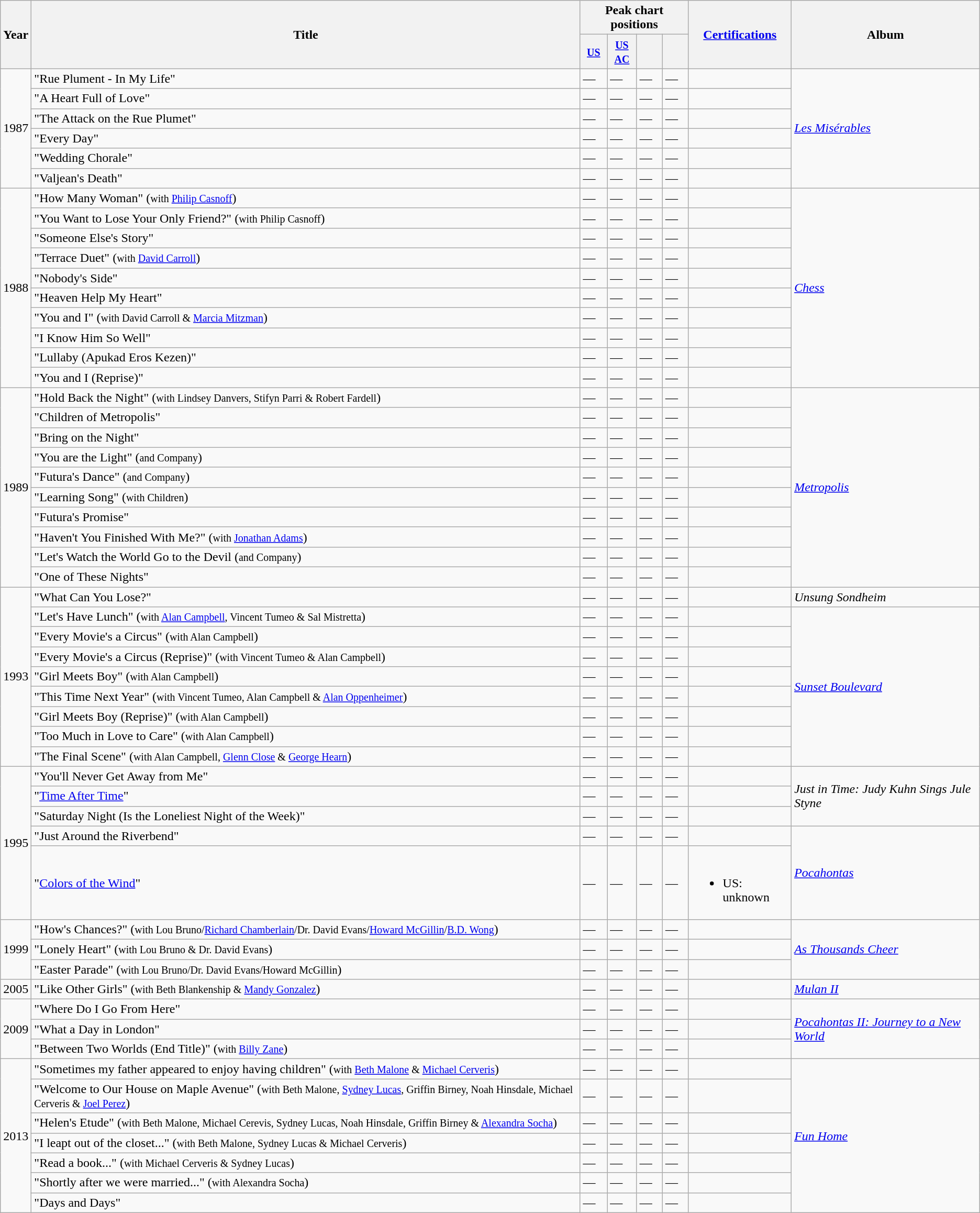<table class="wikitable">
<tr>
<th rowspan="2">Year</th>
<th rowspan="2">Title</th>
<th colspan="4">Peak chart positions</th>
<th rowspan="2"><a href='#'>Certifications</a></th>
<th rowspan="2">Album</th>
</tr>
<tr>
<th><small><a href='#'>US</a></small></th>
<th><small><a href='#'>US</a></small><br><small><a href='#'>AC</a></small></th>
<th></th>
<th></th>
</tr>
<tr>
<td rowspan="6">1987</td>
<td>"Rue Plument - In My Life"</td>
<td>—</td>
<td>—</td>
<td>—</td>
<td>—</td>
<td></td>
<td rowspan="6"><em><a href='#'>Les Misérables</a></em></td>
</tr>
<tr>
<td>"A Heart Full of Love"</td>
<td>—</td>
<td>—</td>
<td>—</td>
<td>—</td>
<td></td>
</tr>
<tr>
<td>"The Attack on the Rue Plumet"</td>
<td>—</td>
<td>—</td>
<td>—</td>
<td>—</td>
<td></td>
</tr>
<tr>
<td>"Every Day"</td>
<td>—</td>
<td>—</td>
<td>—</td>
<td>—</td>
<td></td>
</tr>
<tr>
<td>"Wedding Chorale"</td>
<td>—</td>
<td>—</td>
<td>—</td>
<td>—</td>
<td></td>
</tr>
<tr>
<td>"Valjean's Death"</td>
<td>—</td>
<td>—</td>
<td>—</td>
<td>—</td>
<td></td>
</tr>
<tr>
<td rowspan="10">1988</td>
<td>"How Many Woman" (<small>with <a href='#'>Philip Casnoff</a></small>)</td>
<td>—</td>
<td>—</td>
<td>—</td>
<td>—</td>
<td></td>
<td rowspan="10"><em><a href='#'>Chess</a></em></td>
</tr>
<tr>
<td>"You Want to Lose Your Only Friend?" (<small>with Philip Casnoff</small>)</td>
<td>—</td>
<td>—</td>
<td>—</td>
<td>—</td>
<td></td>
</tr>
<tr>
<td>"Someone Else's Story"</td>
<td>—</td>
<td>—</td>
<td>—</td>
<td>—</td>
<td></td>
</tr>
<tr>
<td>"Terrace Duet" (<small>with <a href='#'>David Carroll</a></small>)</td>
<td>—</td>
<td>—</td>
<td>—</td>
<td>—</td>
<td></td>
</tr>
<tr>
<td>"Nobody's Side"</td>
<td>—</td>
<td>—</td>
<td>—</td>
<td>—</td>
<td></td>
</tr>
<tr>
<td>"Heaven Help My Heart"</td>
<td>—</td>
<td>—</td>
<td>—</td>
<td>—</td>
<td></td>
</tr>
<tr>
<td>"You and I" (<small>with David Carroll & <a href='#'>Marcia Mitzman</a></small>)</td>
<td>—</td>
<td>—</td>
<td>—</td>
<td>—</td>
<td></td>
</tr>
<tr>
<td>"I Know Him So Well"</td>
<td>—</td>
<td>—</td>
<td>—</td>
<td>—</td>
<td></td>
</tr>
<tr>
<td>"Lullaby (Apukad Eros Kezen)"</td>
<td>—</td>
<td>—</td>
<td>—</td>
<td>—</td>
<td></td>
</tr>
<tr>
<td>"You and I (Reprise)"</td>
<td>—</td>
<td>—</td>
<td>—</td>
<td>—</td>
<td></td>
</tr>
<tr>
<td rowspan="10">1989</td>
<td>"Hold Back the Night" (<small>with Lindsey Danvers, Stifyn Parri & Robert Fardell</small>)</td>
<td>—</td>
<td>—</td>
<td>—</td>
<td>—</td>
<td></td>
<td rowspan="10"><em><a href='#'>Metropolis</a></em></td>
</tr>
<tr>
<td>"Children of Metropolis"</td>
<td>—</td>
<td>—</td>
<td>—</td>
<td>—</td>
<td></td>
</tr>
<tr>
<td>"Bring on the Night"</td>
<td>—</td>
<td>—</td>
<td>—</td>
<td>—</td>
<td></td>
</tr>
<tr>
<td>"You are the Light" (<small>and Company</small>)</td>
<td>—</td>
<td>—</td>
<td>—</td>
<td>—</td>
<td></td>
</tr>
<tr>
<td>"Futura's Dance" (<small>and Company</small>)</td>
<td>—</td>
<td>—</td>
<td>—</td>
<td>—</td>
<td></td>
</tr>
<tr>
<td>"Learning Song" (<small>with Children</small>)</td>
<td>—</td>
<td>—</td>
<td>—</td>
<td>—</td>
<td></td>
</tr>
<tr>
<td>"Futura's Promise"</td>
<td>—</td>
<td>—</td>
<td>—</td>
<td>—</td>
<td></td>
</tr>
<tr>
<td>"Haven't You Finished With Me?" (<small>with <a href='#'>Jonathan Adams</a></small>)</td>
<td>—</td>
<td>—</td>
<td>—</td>
<td>—</td>
<td></td>
</tr>
<tr>
<td>"Let's Watch the World Go to the Devil (<small>and Company</small>)</td>
<td>—</td>
<td>—</td>
<td>—</td>
<td>—</td>
<td></td>
</tr>
<tr>
<td>"One of These Nights"</td>
<td>—</td>
<td>—</td>
<td>—</td>
<td>—</td>
<td></td>
</tr>
<tr>
<td rowspan="9">1993</td>
<td>"What Can You Lose?"</td>
<td>—</td>
<td>—</td>
<td>—</td>
<td>—</td>
<td></td>
<td><em>Unsung Sondheim</em></td>
</tr>
<tr>
<td>"Let's Have Lunch" (<small>with <a href='#'>Alan Campbell</a>, Vincent Tumeo & Sal Mistretta</small>)</td>
<td>—</td>
<td>—</td>
<td>—</td>
<td>—</td>
<td></td>
<td rowspan="8"><em><a href='#'>Sunset Boulevard</a></em></td>
</tr>
<tr>
<td>"Every Movie's a Circus" (<small>with Alan Campbell</small>)</td>
<td>—</td>
<td>—</td>
<td>—</td>
<td>—</td>
<td></td>
</tr>
<tr>
<td>"Every Movie's a Circus (Reprise)" (<small>with Vincent Tumeo & Alan Campbell</small>)</td>
<td>—</td>
<td>—</td>
<td>—</td>
<td>—</td>
<td></td>
</tr>
<tr>
<td>"Girl Meets Boy" (<small>with Alan Campbell</small>)</td>
<td>—</td>
<td>—</td>
<td>—</td>
<td>—</td>
<td></td>
</tr>
<tr>
<td>"This Time Next Year" (<small>with Vincent Tumeo, Alan Campbell & <a href='#'>Alan Oppenheimer</a></small>)</td>
<td>—</td>
<td>—</td>
<td>—</td>
<td>—</td>
<td></td>
</tr>
<tr>
<td>"Girl Meets Boy (Reprise)" (<small>with Alan Campbell</small>)</td>
<td>—</td>
<td>—</td>
<td>—</td>
<td>—</td>
<td></td>
</tr>
<tr>
<td>"Too Much in Love to Care" (<small>with Alan Campbell</small>)</td>
<td>—</td>
<td>—</td>
<td>—</td>
<td>—</td>
<td></td>
</tr>
<tr>
<td>"The Final Scene" (<small>with Alan Campbell, <a href='#'>Glenn Close</a> & <a href='#'>George Hearn</a></small>)</td>
<td>—</td>
<td>—</td>
<td>—</td>
<td>—</td>
<td></td>
</tr>
<tr>
<td rowspan="5">1995</td>
<td>"You'll Never Get Away from Me"</td>
<td>—</td>
<td>—</td>
<td>—</td>
<td>—</td>
<td></td>
<td rowspan="3"><em>Just in Time: Judy Kuhn Sings Jule Styne</em></td>
</tr>
<tr>
<td>"<a href='#'>Time After Time</a>"</td>
<td>—</td>
<td>—</td>
<td>—</td>
<td>—</td>
<td></td>
</tr>
<tr>
<td>"Saturday Night (Is the Loneliest Night of the Week)"</td>
<td>—</td>
<td>—</td>
<td>—</td>
<td>—</td>
<td></td>
</tr>
<tr>
<td>"Just Around the Riverbend"</td>
<td>—</td>
<td>—</td>
<td>—</td>
<td>—</td>
<td></td>
<td rowspan="2"><em><a href='#'>Pocahontas</a></em></td>
</tr>
<tr>
<td>"<a href='#'>Colors of the Wind</a>"</td>
<td>—</td>
<td>—</td>
<td>—</td>
<td>—</td>
<td><br><ul><li>US: unknown</li></ul></td>
</tr>
<tr>
<td rowspan="3">1999</td>
<td>"How's Chances?" (<small>with Lou Bruno/<a href='#'>Richard Chamberlain</a>/Dr. David Evans/<a href='#'>Howard McGillin</a>/<a href='#'>B.D. Wong</a></small>)</td>
<td>—</td>
<td>—</td>
<td>—</td>
<td>—</td>
<td></td>
<td rowspan="3"><em><a href='#'>As Thousands Cheer</a></em></td>
</tr>
<tr>
<td>"Lonely Heart" (<small>with Lou Bruno & Dr. David Evans</small>)</td>
<td>—</td>
<td>—</td>
<td>—</td>
<td>—</td>
<td></td>
</tr>
<tr>
<td>"Easter Parade" (<small>with Lou Bruno/Dr. David Evans/Howard McGillin</small>)</td>
<td>—</td>
<td>—</td>
<td>—</td>
<td>—</td>
<td></td>
</tr>
<tr>
<td>2005</td>
<td>"Like Other Girls" (<small>with Beth Blankenship & <a href='#'>Mandy Gonzalez</a></small>)</td>
<td>—</td>
<td>—</td>
<td>—</td>
<td>—</td>
<td></td>
<td><em><a href='#'>Mulan II</a></em></td>
</tr>
<tr>
<td rowspan="3">2009</td>
<td>"Where Do I Go From Here"</td>
<td>—</td>
<td>—</td>
<td>—</td>
<td>—</td>
<td></td>
<td rowspan="3"><em><a href='#'>Pocahontas II: Journey to a New World</a></em></td>
</tr>
<tr>
<td>"What a Day in London"</td>
<td>—</td>
<td>—</td>
<td>—</td>
<td>—</td>
<td></td>
</tr>
<tr>
<td>"Between Two Worlds (End Title)" (<small>with <a href='#'>Billy Zane</a></small>)</td>
<td>—</td>
<td>—</td>
<td>—</td>
<td>—</td>
<td></td>
</tr>
<tr>
<td rowspan="7">2013</td>
<td>"Sometimes my father appeared to enjoy having children" (<small>with <a href='#'>Beth Malone</a> & <a href='#'>Michael Cerveris</a></small>)</td>
<td>—</td>
<td>—</td>
<td>—</td>
<td>—</td>
<td></td>
<td rowspan="7"><em><a href='#'>Fun Home</a></em></td>
</tr>
<tr>
<td>"Welcome to Our House on Maple Avenue" (<small>with Beth Malone, <a href='#'>Sydney Lucas</a>, Griffin Birney, Noah Hinsdale, Michael Cerveris & <a href='#'>Joel Perez</a></small>)</td>
<td>—</td>
<td>—</td>
<td>—</td>
<td>—</td>
<td></td>
</tr>
<tr>
<td>"Helen's Etude" (<small>with Beth Malone, Michael Cerevis, Sydney Lucas, Noah Hinsdale, Griffin Birney & <a href='#'>Alexandra Socha</a></small>)</td>
<td>—</td>
<td>—</td>
<td>—</td>
<td>—</td>
<td></td>
</tr>
<tr>
<td>"I leapt out of the closet..." (<small>with Beth Malone, Sydney Lucas & Michael Cerveris</small>)</td>
<td>—</td>
<td>—</td>
<td>—</td>
<td>—</td>
<td></td>
</tr>
<tr>
<td>"Read a book..." (<small>with Michael Cerveris & Sydney Lucas</small>)</td>
<td>—</td>
<td>—</td>
<td>—</td>
<td>—</td>
<td></td>
</tr>
<tr>
<td>"Shortly after we were married..." (<small>with Alexandra Socha</small>)</td>
<td>—</td>
<td>—</td>
<td>—</td>
<td>—</td>
<td></td>
</tr>
<tr>
<td>"Days and Days"</td>
<td>—</td>
<td>—</td>
<td>—</td>
<td>—</td>
<td></td>
</tr>
</table>
